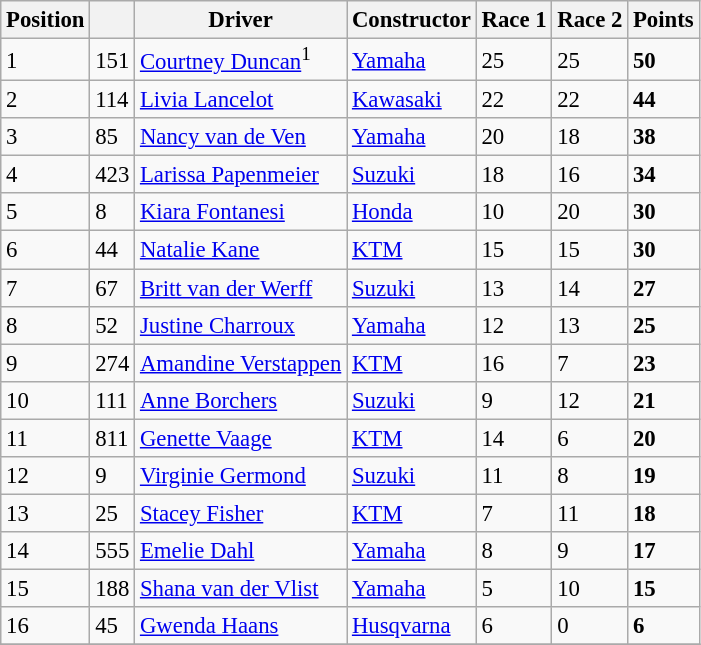<table class="wikitable" style="font-size:95%;">
<tr>
<th>Position</th>
<th></th>
<th>Driver</th>
<th>Constructor</th>
<th>Race 1</th>
<th>Race 2</th>
<th>Points</th>
</tr>
<tr>
<td>1</td>
<td>151</td>
<td> <a href='#'>Courtney Duncan</a><sup>1</sup></td>
<td><a href='#'>Yamaha</a></td>
<td>25</td>
<td>25</td>
<td><strong>50</strong></td>
</tr>
<tr>
<td>2</td>
<td>114</td>
<td> <a href='#'>Livia Lancelot</a></td>
<td><a href='#'>Kawasaki</a></td>
<td>22</td>
<td>22</td>
<td><strong>44</strong></td>
</tr>
<tr>
<td>3</td>
<td>85</td>
<td> <a href='#'>Nancy van de Ven</a></td>
<td><a href='#'>Yamaha</a></td>
<td>20</td>
<td>18</td>
<td><strong>38</strong></td>
</tr>
<tr>
<td>4</td>
<td>423</td>
<td> <a href='#'>Larissa Papenmeier</a></td>
<td><a href='#'>Suzuki</a></td>
<td>18</td>
<td>16</td>
<td><strong>34</strong></td>
</tr>
<tr>
<td>5</td>
<td>8</td>
<td> <a href='#'>Kiara Fontanesi</a></td>
<td><a href='#'>Honda</a></td>
<td>10</td>
<td>20</td>
<td><strong>30</strong></td>
</tr>
<tr>
<td>6</td>
<td>44</td>
<td> <a href='#'>Natalie Kane</a></td>
<td><a href='#'>KTM</a></td>
<td>15</td>
<td>15</td>
<td><strong>30</strong></td>
</tr>
<tr>
<td>7</td>
<td>67</td>
<td> <a href='#'>Britt van der Werff</a></td>
<td><a href='#'>Suzuki</a></td>
<td>13</td>
<td>14</td>
<td><strong>27</strong></td>
</tr>
<tr>
<td>8</td>
<td>52</td>
<td> <a href='#'>Justine Charroux</a></td>
<td><a href='#'>Yamaha</a></td>
<td>12</td>
<td>13</td>
<td><strong>25</strong></td>
</tr>
<tr>
<td>9</td>
<td>274</td>
<td> <a href='#'>Amandine Verstappen</a></td>
<td><a href='#'>KTM</a></td>
<td>16</td>
<td>7</td>
<td><strong>23</strong></td>
</tr>
<tr>
<td>10</td>
<td>111</td>
<td> <a href='#'>Anne Borchers</a></td>
<td><a href='#'>Suzuki</a></td>
<td>9</td>
<td>12</td>
<td><strong>21</strong></td>
</tr>
<tr>
<td>11</td>
<td>811</td>
<td> <a href='#'>Genette Vaage</a></td>
<td><a href='#'>KTM</a></td>
<td>14</td>
<td>6</td>
<td><strong>20</strong></td>
</tr>
<tr>
<td>12</td>
<td>9</td>
<td> <a href='#'>Virginie Germond</a></td>
<td><a href='#'>Suzuki</a></td>
<td>11</td>
<td>8</td>
<td><strong>19</strong></td>
</tr>
<tr>
<td>13</td>
<td>25</td>
<td> <a href='#'>Stacey Fisher</a></td>
<td><a href='#'>KTM</a></td>
<td>7</td>
<td>11</td>
<td><strong>18</strong></td>
</tr>
<tr>
<td>14</td>
<td>555</td>
<td> <a href='#'>Emelie Dahl</a></td>
<td><a href='#'>Yamaha</a></td>
<td>8</td>
<td>9</td>
<td><strong>17</strong></td>
</tr>
<tr>
<td>15</td>
<td>188</td>
<td> <a href='#'>Shana van der Vlist</a></td>
<td><a href='#'>Yamaha</a></td>
<td>5</td>
<td>10</td>
<td><strong>15</strong></td>
</tr>
<tr>
<td>16</td>
<td>45</td>
<td> <a href='#'>Gwenda Haans</a></td>
<td><a href='#'>Husqvarna</a></td>
<td>6</td>
<td>0</td>
<td><strong>6</strong></td>
</tr>
<tr>
</tr>
</table>
